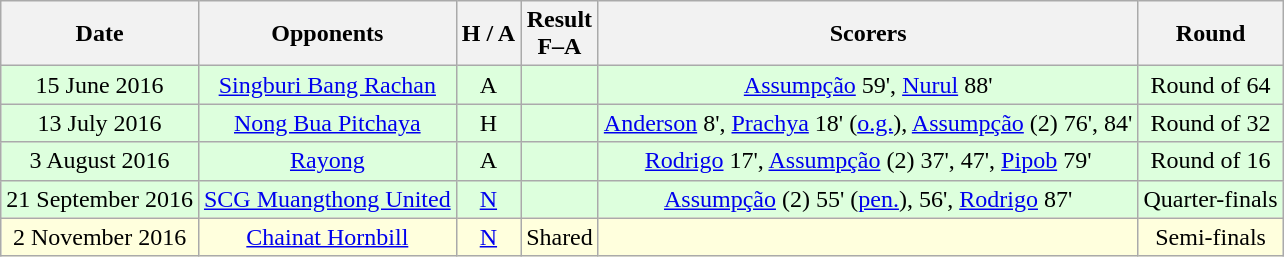<table class="wikitable" style="text-align:center">
<tr>
<th>Date</th>
<th>Opponents</th>
<th>H / A</th>
<th>Result<br>F–A</th>
<th>Scorers</th>
<th>Round</th>
</tr>
<tr bgcolor="#ddffdd">
<td>15 June 2016</td>
<td><a href='#'>Singburi Bang Rachan</a></td>
<td>A</td>
<td></td>
<td><a href='#'>Assumpção</a> 59', <a href='#'>Nurul</a> 88'</td>
<td>Round of 64</td>
</tr>
<tr bgcolor="#ddffdd">
<td>13 July 2016</td>
<td><a href='#'>Nong Bua Pitchaya</a></td>
<td>H</td>
<td></td>
<td><a href='#'>Anderson</a> 8', <a href='#'>Prachya</a> 18' (<a href='#'>o.g.</a>), <a href='#'>Assumpção</a> (2) 76', 84'</td>
<td>Round of 32</td>
</tr>
<tr bgcolor="#ddffdd">
<td>3 August 2016</td>
<td><a href='#'>Rayong</a></td>
<td>A</td>
<td></td>
<td><a href='#'>Rodrigo</a> 17', <a href='#'>Assumpção</a> (2) 37', 47', <a href='#'>Pipob</a> 79'</td>
<td>Round of 16</td>
</tr>
<tr bgcolor="#ddffdd">
<td>21 September 2016</td>
<td><a href='#'>SCG Muangthong United</a></td>
<td><a href='#'>N</a></td>
<td></td>
<td><a href='#'>Assumpção</a> (2) 55' (<a href='#'>pen.</a>), 56', <a href='#'>Rodrigo</a> 87'</td>
<td>Quarter-finals</td>
</tr>
<tr bgcolor="#ffffdd">
<td>2 November 2016</td>
<td><a href='#'>Chainat Hornbill</a></td>
<td><a href='#'>N</a></td>
<td>Shared</td>
<td></td>
<td>Semi-finals</td>
</tr>
</table>
